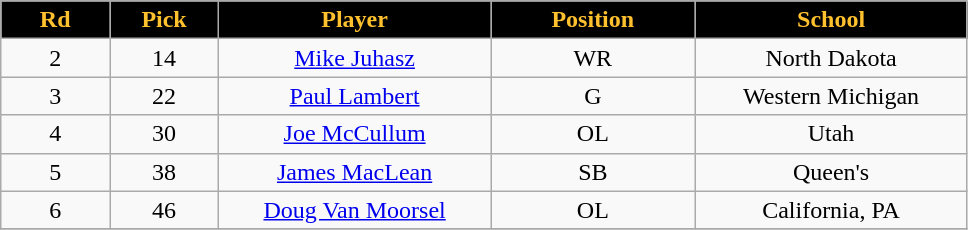<table class="wikitable sortable">
<tr>
<th style="background:#000000;color:#FFC12D;"  width="8%">Rd</th>
<th style="background:#000000;color:#FFC12D;"  width="8%">Pick</th>
<th style="background:#000000;color:#FFC12D;"  width="20%">Player</th>
<th style="background:#000000;color:#FFC12D;"  width="15%">Position</th>
<th style="background:#000000;color:#FFC12D;"  width="20%">School</th>
</tr>
<tr align="center">
<td align=center>2</td>
<td>14</td>
<td><a href='#'>Mike Juhasz</a></td>
<td>WR</td>
<td>North Dakota</td>
</tr>
<tr align="center">
<td align=center>3</td>
<td>22</td>
<td><a href='#'>Paul Lambert</a></td>
<td>G</td>
<td>Western Michigan</td>
</tr>
<tr align="center">
<td align=center>4</td>
<td>30</td>
<td><a href='#'>Joe McCullum</a></td>
<td>OL</td>
<td>Utah</td>
</tr>
<tr align="center">
<td align=center>5</td>
<td>38</td>
<td><a href='#'>James MacLean</a></td>
<td>SB</td>
<td>Queen's</td>
</tr>
<tr align="center">
<td align=center>6</td>
<td>46</td>
<td><a href='#'>Doug Van Moorsel</a></td>
<td>OL</td>
<td>California, PA</td>
</tr>
<tr>
</tr>
</table>
